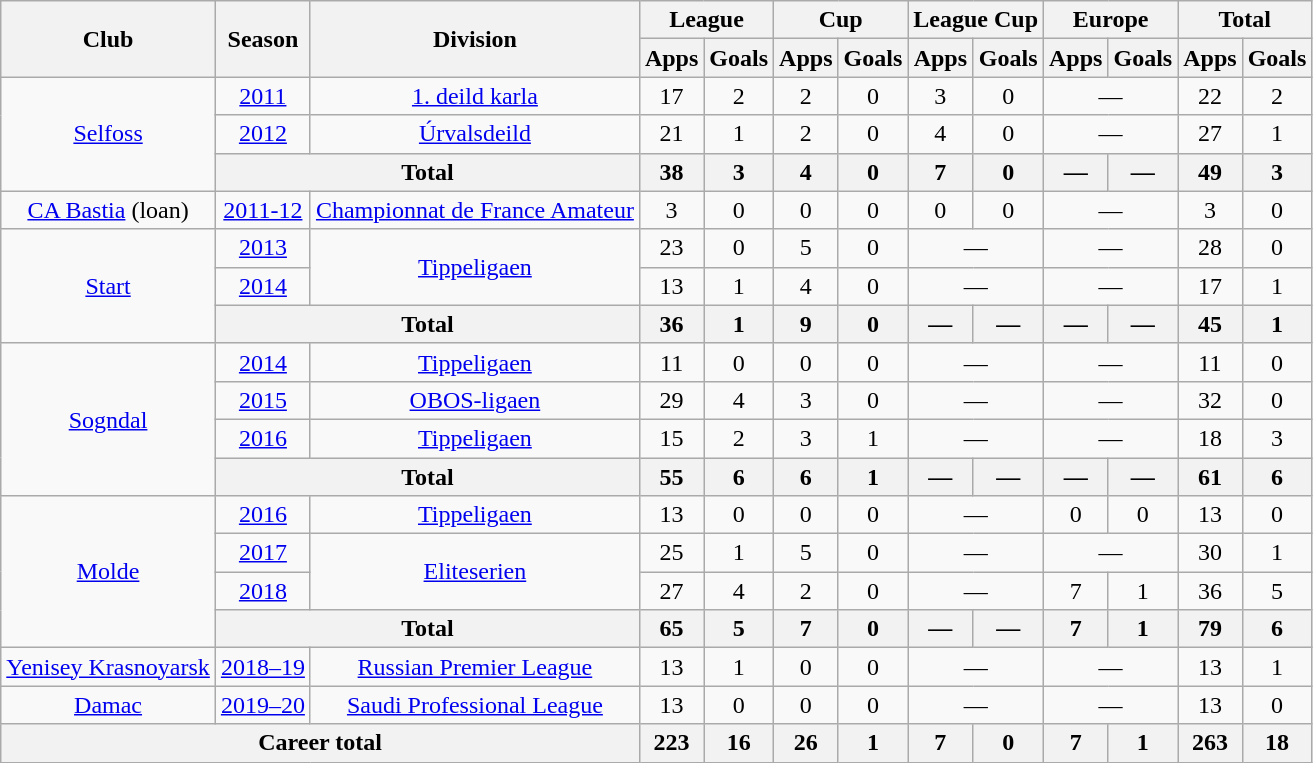<table class="wikitable" style="text-align:center">
<tr>
<th rowspan="2">Club</th>
<th rowspan="2">Season</th>
<th rowspan="2">Division</th>
<th colspan="2">League</th>
<th colspan="2">Cup</th>
<th colspan="2">League Cup</th>
<th colspan="2">Europe</th>
<th colspan="2">Total</th>
</tr>
<tr>
<th>Apps</th>
<th>Goals</th>
<th>Apps</th>
<th>Goals</th>
<th>Apps</th>
<th>Goals</th>
<th>Apps</th>
<th>Goals</th>
<th>Apps</th>
<th>Goals</th>
</tr>
<tr>
<td rowspan="3"><a href='#'>Selfoss</a></td>
<td><a href='#'>2011</a></td>
<td rowspan="1"><a href='#'>1. deild karla</a></td>
<td>17</td>
<td>2</td>
<td>2</td>
<td>0</td>
<td>3</td>
<td>0</td>
<td colspan="2">—</td>
<td>22</td>
<td>2</td>
</tr>
<tr>
<td><a href='#'>2012</a></td>
<td rowspan="1"><a href='#'>Úrvalsdeild</a></td>
<td>21</td>
<td>1</td>
<td>2</td>
<td>0</td>
<td>4</td>
<td>0</td>
<td colspan="2">—</td>
<td>27</td>
<td>1</td>
</tr>
<tr>
<th colspan="2">Total</th>
<th>38</th>
<th>3</th>
<th>4</th>
<th>0</th>
<th>7</th>
<th>0</th>
<th>—</th>
<th>—</th>
<th>49</th>
<th>3</th>
</tr>
<tr>
<td rowspan="1"><a href='#'>CA Bastia</a> (loan)</td>
<td><a href='#'>2011-12</a></td>
<td><a href='#'>Championnat de France Amateur</a></td>
<td>3</td>
<td>0</td>
<td>0</td>
<td>0</td>
<td>0</td>
<td>0</td>
<td colspan="2">—</td>
<td>3</td>
<td>0</td>
</tr>
<tr>
<td rowspan="3"><a href='#'>Start</a></td>
<td><a href='#'>2013</a></td>
<td rowspan="2"><a href='#'>Tippeligaen</a></td>
<td>23</td>
<td>0</td>
<td>5</td>
<td>0</td>
<td colspan="2">—</td>
<td colspan="2">—</td>
<td>28</td>
<td>0</td>
</tr>
<tr>
<td><a href='#'>2014</a></td>
<td>13</td>
<td>1</td>
<td>4</td>
<td>0</td>
<td colspan="2">—</td>
<td colspan="2">—</td>
<td>17</td>
<td>1</td>
</tr>
<tr>
<th colspan="2">Total</th>
<th>36</th>
<th>1</th>
<th>9</th>
<th>0</th>
<th>—</th>
<th>—</th>
<th>—</th>
<th>—</th>
<th>45</th>
<th>1</th>
</tr>
<tr>
<td rowspan="4"><a href='#'>Sogndal</a></td>
<td><a href='#'>2014</a></td>
<td rowspan="1"><a href='#'>Tippeligaen</a></td>
<td>11</td>
<td>0</td>
<td>0</td>
<td>0</td>
<td colspan="2">—</td>
<td colspan="2">—</td>
<td>11</td>
<td>0</td>
</tr>
<tr>
<td><a href='#'>2015</a></td>
<td rowspan="1" valign="center"><a href='#'>OBOS-ligaen</a></td>
<td>29</td>
<td>4</td>
<td>3</td>
<td>0</td>
<td colspan="2">—</td>
<td colspan="2">—</td>
<td>32</td>
<td>0</td>
</tr>
<tr>
<td><a href='#'>2016</a></td>
<td rowspan="1"><a href='#'>Tippeligaen</a></td>
<td>15</td>
<td>2</td>
<td>3</td>
<td>1</td>
<td colspan="2">—</td>
<td colspan="2">—</td>
<td>18</td>
<td>3</td>
</tr>
<tr>
<th colspan="2">Total</th>
<th>55</th>
<th>6</th>
<th>6</th>
<th>1</th>
<th>—</th>
<th>—</th>
<th>—</th>
<th>—</th>
<th>61</th>
<th>6</th>
</tr>
<tr>
<td rowspan="4"><a href='#'>Molde</a></td>
<td><a href='#'>2016</a></td>
<td rowspan="1"><a href='#'>Tippeligaen</a></td>
<td>13</td>
<td>0</td>
<td>0</td>
<td>0</td>
<td colspan="2">—</td>
<td>0</td>
<td>0</td>
<td>13</td>
<td>0</td>
</tr>
<tr>
<td><a href='#'>2017</a></td>
<td rowspan="2"><a href='#'>Eliteserien</a></td>
<td>25</td>
<td>1</td>
<td>5</td>
<td>0</td>
<td colspan="2">—</td>
<td colspan="2">—</td>
<td>30</td>
<td>1</td>
</tr>
<tr>
<td><a href='#'>2018</a></td>
<td>27</td>
<td>4</td>
<td>2</td>
<td>0</td>
<td colspan="2">—</td>
<td>7</td>
<td>1</td>
<td>36</td>
<td>5</td>
</tr>
<tr>
<th colspan="2">Total</th>
<th>65</th>
<th>5</th>
<th>7</th>
<th>0</th>
<th>—</th>
<th>—</th>
<th>7</th>
<th>1</th>
<th>79</th>
<th>6</th>
</tr>
<tr>
<td rowspan="1"><a href='#'>Yenisey Krasnoyarsk</a></td>
<td><a href='#'>2018–19</a></td>
<td><a href='#'>Russian Premier League</a></td>
<td>13</td>
<td>1</td>
<td>0</td>
<td>0</td>
<td colspan="2">—</td>
<td colspan="2">—</td>
<td>13</td>
<td>1</td>
</tr>
<tr>
<td rowspan="1"><a href='#'>Damac</a></td>
<td><a href='#'>2019–20</a></td>
<td><a href='#'>Saudi Professional League</a></td>
<td>13</td>
<td>0</td>
<td>0</td>
<td>0</td>
<td colspan="2">—</td>
<td colspan="2">—</td>
<td>13</td>
<td>0</td>
</tr>
<tr>
<th colspan="3">Career total</th>
<th>223</th>
<th>16</th>
<th>26</th>
<th>1</th>
<th>7</th>
<th>0</th>
<th>7</th>
<th>1</th>
<th>263</th>
<th>18</th>
</tr>
</table>
